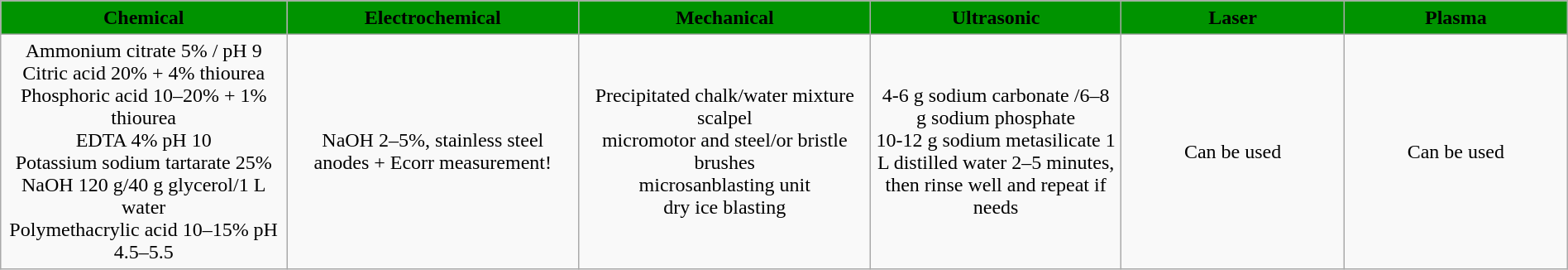<table width = "100%" border = 1 border="1" cellpadding="4" cellspacing="0" style="margin: 0.5em 1em 0.5em 0; background: #f9f9f9; border: 1px #aaa solid; border-collapse: collapse;">
<tr>
<th width = "5%" bgcolor = "#009300">Chemical</th>
<th width = "5%" bgcolor = "#009300">Electrochemical</th>
<th width = "5%" bgcolor = "#009300">Mechanical</th>
<th width = "5%" bgcolor = "#009300">Ultrasonic</th>
<th width = "5%" bgcolor = "#009300">Laser</th>
<th width = "5%" bgcolor = "#009300">Plasma</th>
</tr>
<tr>
<td align="center">Ammonium citrate 5% / pH 9<br>Citric acid 20% + 4% thiourea<br>Phosphoric acid 10–20% + 1% thiourea<br>EDTA 4% pH 10<br>Potassium sodium tartarate 25%<br>NaOH 120 g/40 g glycerol/1 L water<br>Polymethacrylic acid 10–15% pH 4.5–5.5</td>
<td align="center">NaOH 2–5%, stainless steel anodes + Ecorr measurement!</td>
<td align="center">Precipitated chalk/water mixture<br>scalpel<br>micromotor and steel/or bristle brushes<br>microsanblasting unit<br>dry ice  blasting</td>
<td align="center">4-6 g sodium carbonate /6–8 g sodium phosphate<br>10-12 g sodium metasilicate 
1 L distilled water 
2–5 minutes, then rinse well and repeat if needs</td>
<td align="center">Can be used<br></td>
<td align="center">Can be used</td>
</tr>
</table>
